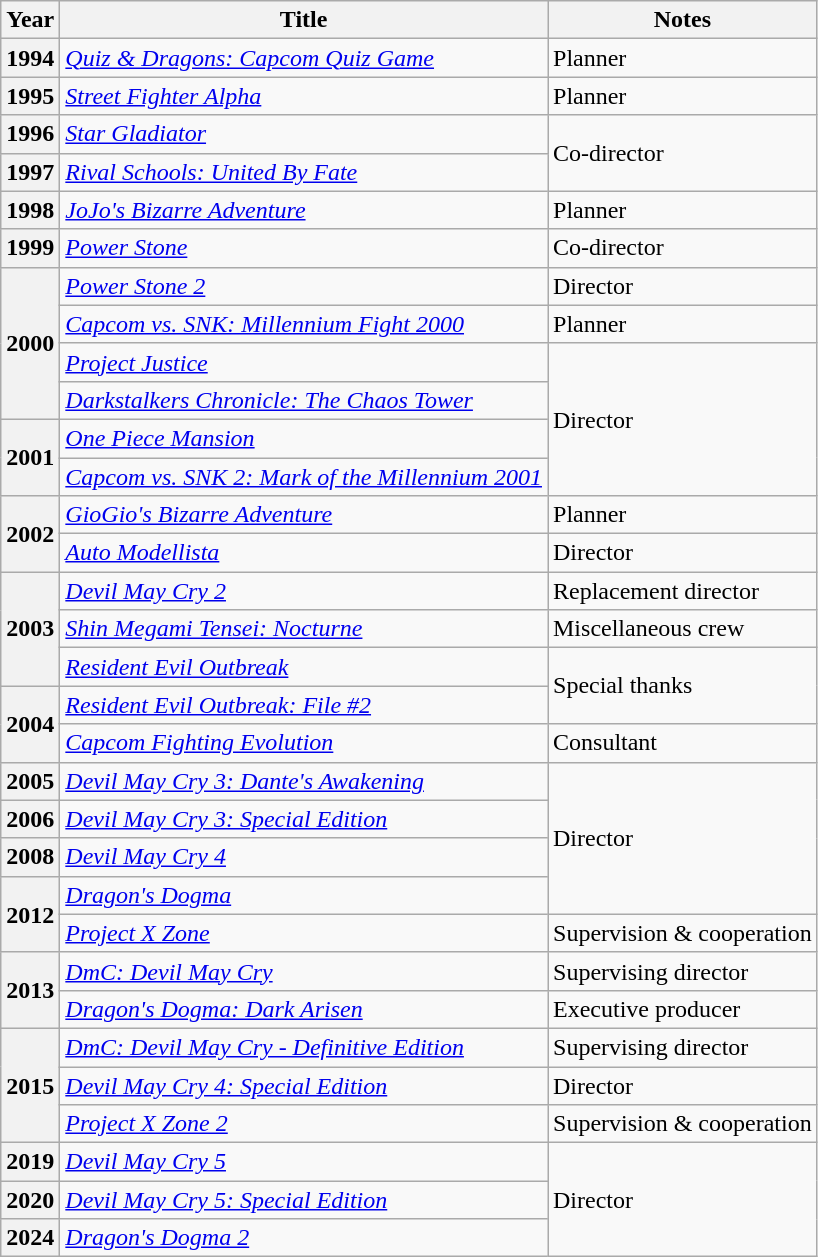<table class="wikitable sortable" width="auto">
<tr>
<th scope="col">Year</th>
<th scope="col">Title</th>
<th scope="col">Notes</th>
</tr>
<tr>
<th>1994</th>
<td><em><a href='#'>Quiz & Dragons: Capcom Quiz Game</a></em></td>
<td>Planner</td>
</tr>
<tr>
<th>1995</th>
<td><em><a href='#'>Street Fighter Alpha</a></em></td>
<td>Planner</td>
</tr>
<tr>
<th>1996</th>
<td><em><a href='#'>Star Gladiator</a></em></td>
<td rowspan="2">Co-director</td>
</tr>
<tr>
<th>1997</th>
<td><em><a href='#'>Rival Schools: United By Fate</a></em></td>
</tr>
<tr>
<th>1998</th>
<td><em><a href='#'>JoJo's Bizarre Adventure</a></em></td>
<td>Planner</td>
</tr>
<tr>
<th>1999</th>
<td><em><a href='#'>Power Stone</a></em></td>
<td>Co-director</td>
</tr>
<tr>
<th rowspan="4">2000</th>
<td><em><a href='#'>Power Stone 2</a></em></td>
<td>Director</td>
</tr>
<tr>
<td><em><a href='#'>Capcom vs. SNK: Millennium Fight 2000</a></em></td>
<td>Planner</td>
</tr>
<tr>
<td><em><a href='#'>Project Justice</a></em></td>
<td rowspan="4">Director</td>
</tr>
<tr>
<td><em><a href='#'>Darkstalkers Chronicle: The Chaos Tower</a></em></td>
</tr>
<tr>
<th rowspan="2">2001</th>
<td><em><a href='#'>One Piece Mansion</a></em></td>
</tr>
<tr>
<td><em><a href='#'>Capcom vs. SNK 2: Mark of the Millennium 2001</a></em></td>
</tr>
<tr>
<th rowspan="2">2002</th>
<td><em><a href='#'>GioGio's Bizarre Adventure</a></em></td>
<td>Planner</td>
</tr>
<tr>
<td><em><a href='#'>Auto Modellista</a></em></td>
<td>Director</td>
</tr>
<tr>
<th rowspan="3">2003</th>
<td><em><a href='#'>Devil May Cry 2</a></em></td>
<td>Replacement director</td>
</tr>
<tr>
<td><em><a href='#'>Shin Megami Tensei: Nocturne</a></em></td>
<td>Miscellaneous crew</td>
</tr>
<tr>
<td><em><a href='#'>Resident Evil Outbreak</a></em></td>
<td rowspan="2">Special thanks</td>
</tr>
<tr>
<th rowspan="2">2004</th>
<td><em><a href='#'>Resident Evil Outbreak: File #2</a></em></td>
</tr>
<tr>
<td><em><a href='#'>Capcom Fighting Evolution</a></em></td>
<td>Consultant</td>
</tr>
<tr>
<th>2005</th>
<td><em><a href='#'>Devil May Cry 3: Dante's Awakening</a></em></td>
<td rowspan="4">Director</td>
</tr>
<tr>
<th>2006</th>
<td><em><a href='#'>Devil May Cry 3: Special Edition</a></em></td>
</tr>
<tr>
<th>2008</th>
<td><em><a href='#'>Devil May Cry 4</a></em></td>
</tr>
<tr>
<th rowspan="2">2012</th>
<td><em><a href='#'>Dragon's Dogma</a></em></td>
</tr>
<tr>
<td><em><a href='#'>Project X Zone</a></em></td>
<td>Supervision & cooperation</td>
</tr>
<tr>
<th rowspan="2">2013</th>
<td><em><a href='#'>DmC: Devil May Cry</a></em></td>
<td>Supervising director</td>
</tr>
<tr>
<td><em><a href='#'>Dragon's Dogma: Dark Arisen</a></em></td>
<td>Executive producer</td>
</tr>
<tr>
<th rowspan="3">2015</th>
<td><em><a href='#'>DmC: Devil May Cry - Definitive Edition</a></em></td>
<td>Supervising director</td>
</tr>
<tr>
<td><em><a href='#'>Devil May Cry 4: Special Edition</a></em></td>
<td>Director</td>
</tr>
<tr>
<td><em><a href='#'>Project X Zone 2</a></em></td>
<td>Supervision & cooperation</td>
</tr>
<tr>
<th>2019</th>
<td><em><a href='#'>Devil May Cry 5</a></em></td>
<td rowspan="3">Director</td>
</tr>
<tr>
<th>2020</th>
<td><em><a href='#'>Devil May Cry 5: Special Edition</a></em></td>
</tr>
<tr>
<th>2024</th>
<td><em><a href='#'>Dragon's Dogma 2</a></em></td>
</tr>
</table>
